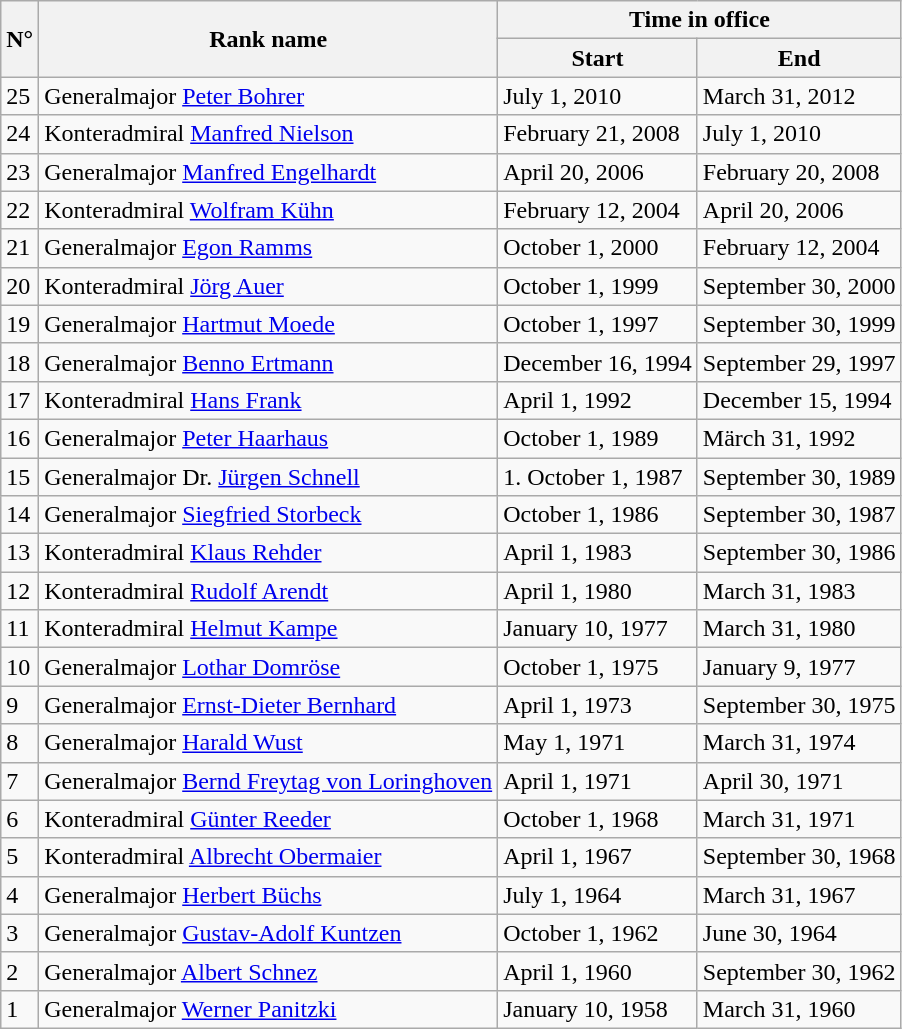<table class="wikitable">
<tr>
<th align="center" rowspan="2">N°</th>
<th align="center" rowspan="2">Rank name</th>
<th align="center" colspan="2">Time in office</th>
</tr>
<tr>
<th>Start</th>
<th>End</th>
</tr>
<tr>
<td>25</td>
<td>Generalmajor <a href='#'>Peter Bohrer</a></td>
<td>July 1, 2010</td>
<td>March 31, 2012</td>
</tr>
<tr>
<td>24</td>
<td>Konteradmiral <a href='#'>Manfred Nielson</a></td>
<td>February 21, 2008</td>
<td>July 1, 2010</td>
</tr>
<tr>
<td>23</td>
<td>Generalmajor <a href='#'>Manfred Engelhardt</a></td>
<td>April 20, 2006</td>
<td>February 20, 2008</td>
</tr>
<tr>
<td>22</td>
<td>Konteradmiral <a href='#'>Wolfram Kühn</a></td>
<td>February 12, 2004</td>
<td>April 20, 2006</td>
</tr>
<tr>
<td>21</td>
<td>Generalmajor <a href='#'>Egon Ramms</a></td>
<td>October 1, 2000</td>
<td>February 12, 2004</td>
</tr>
<tr>
<td>20</td>
<td>Konteradmiral <a href='#'>Jörg Auer</a></td>
<td>October 1, 1999</td>
<td>September 30, 2000</td>
</tr>
<tr>
<td>19</td>
<td>Generalmajor <a href='#'>Hartmut Moede</a></td>
<td>October 1, 1997</td>
<td>September 30, 1999</td>
</tr>
<tr>
<td>18</td>
<td>Generalmajor <a href='#'>Benno Ertmann</a></td>
<td>December 16, 1994</td>
<td>September 29, 1997</td>
</tr>
<tr>
<td>17</td>
<td>Konteradmiral <a href='#'>Hans Frank</a></td>
<td>April 1, 1992</td>
<td>December 15, 1994</td>
</tr>
<tr>
<td>16</td>
<td>Generalmajor <a href='#'>Peter Haarhaus</a></td>
<td>October 1, 1989</td>
<td>Märch 31, 1992</td>
</tr>
<tr>
<td>15</td>
<td>Generalmajor Dr. <a href='#'>Jürgen Schnell</a></td>
<td>1. October 1, 1987</td>
<td>September 30, 1989</td>
</tr>
<tr>
<td>14</td>
<td>Generalmajor <a href='#'>Siegfried Storbeck</a></td>
<td>October 1, 1986</td>
<td>September 30, 1987</td>
</tr>
<tr>
<td>13</td>
<td>Konteradmiral <a href='#'>Klaus Rehder</a></td>
<td>April 1, 1983</td>
<td>September 30, 1986</td>
</tr>
<tr>
<td>12</td>
<td>Konteradmiral <a href='#'>Rudolf Arendt</a></td>
<td>April 1, 1980</td>
<td>March 31, 1983</td>
</tr>
<tr>
<td>11</td>
<td>Konteradmiral <a href='#'>Helmut Kampe</a></td>
<td>January 10, 1977</td>
<td>March 31, 1980</td>
</tr>
<tr>
<td>10</td>
<td>Generalmajor <a href='#'>Lothar Domröse</a></td>
<td>October 1, 1975</td>
<td>January 9, 1977</td>
</tr>
<tr>
<td>9</td>
<td>Generalmajor <a href='#'>Ernst-Dieter Bernhard</a></td>
<td>April 1, 1973</td>
<td>September 30, 1975</td>
</tr>
<tr>
<td>8</td>
<td>Generalmajor <a href='#'>Harald Wust</a></td>
<td>May 1, 1971</td>
<td>March 31, 1974</td>
</tr>
<tr>
<td>7</td>
<td>Generalmajor <a href='#'>Bernd Freytag von Loringhoven</a></td>
<td>April 1, 1971</td>
<td>April 30, 1971</td>
</tr>
<tr>
<td>6</td>
<td>Konteradmiral <a href='#'>Günter Reeder</a></td>
<td>October 1, 1968</td>
<td>March 31, 1971</td>
</tr>
<tr>
<td>5</td>
<td>Konteradmiral <a href='#'>Albrecht Obermaier</a></td>
<td>April 1, 1967</td>
<td>September 30, 1968</td>
</tr>
<tr>
<td>4</td>
<td>Generalmajor <a href='#'>Herbert Büchs</a></td>
<td>July 1, 1964</td>
<td>March 31, 1967</td>
</tr>
<tr>
<td>3</td>
<td>Generalmajor <a href='#'>Gustav-Adolf Kuntzen</a></td>
<td>October 1, 1962</td>
<td>June 30, 1964</td>
</tr>
<tr>
<td>2</td>
<td>Generalmajor <a href='#'>Albert Schnez</a></td>
<td>April 1, 1960</td>
<td>September 30, 1962</td>
</tr>
<tr>
<td>1</td>
<td>Generalmajor <a href='#'>Werner Panitzki</a></td>
<td>January 10, 1958</td>
<td>March 31, 1960</td>
</tr>
</table>
